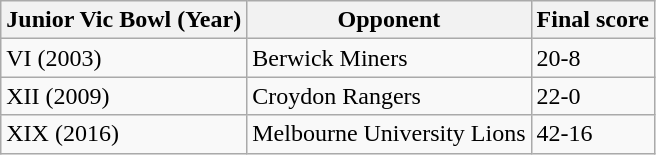<table class="wikitable">
<tr>
<th>Junior Vic Bowl (Year)</th>
<th>Opponent</th>
<th>Final score</th>
</tr>
<tr>
<td>VI (2003)</td>
<td>Berwick Miners</td>
<td>20-8</td>
</tr>
<tr>
<td>XII (2009)</td>
<td>Croydon Rangers</td>
<td>22-0</td>
</tr>
<tr>
<td>XIX (2016)</td>
<td>Melbourne University Lions</td>
<td>42-16</td>
</tr>
</table>
